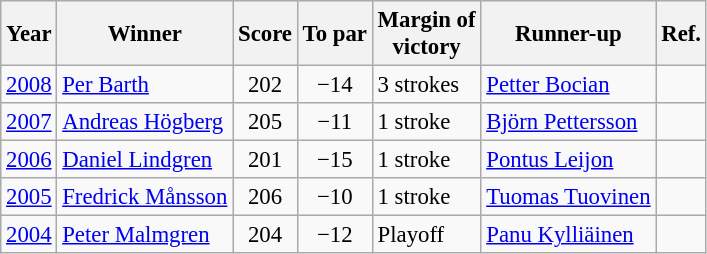<table class="wikitable" style="font-size:95%;">
<tr>
<th>Year</th>
<th>Winner</th>
<th>Score</th>
<th>To par</th>
<th>Margin of<br>victory</th>
<th>Runner-up</th>
<th>Ref.</th>
</tr>
<tr>
<td><a href='#'>2008</a></td>
<td> <a href='#'>Per Barth</a></td>
<td align=center>202</td>
<td align=center>−14</td>
<td>3 strokes</td>
<td> <a href='#'>Petter Bocian</a></td>
<td></td>
</tr>
<tr>
<td><a href='#'>2007</a></td>
<td> <a href='#'>Andreas Högberg</a></td>
<td align=center>205</td>
<td align=center>−11</td>
<td>1 stroke</td>
<td> <a href='#'>Björn Pettersson</a></td>
<td></td>
</tr>
<tr>
<td><a href='#'>2006</a></td>
<td> <a href='#'>Daniel Lindgren</a></td>
<td align=center>201</td>
<td align=center>−15</td>
<td>1 stroke</td>
<td> <a href='#'>Pontus Leijon</a></td>
<td></td>
</tr>
<tr>
<td><a href='#'>2005</a></td>
<td> <a href='#'>Fredrick Månsson</a></td>
<td align=center>206</td>
<td align=center>−10</td>
<td>1 stroke</td>
<td> <a href='#'>Tuomas Tuovinen</a></td>
<td></td>
</tr>
<tr>
<td><a href='#'>2004</a></td>
<td> <a href='#'>Peter Malmgren</a></td>
<td align=center>204</td>
<td align=center>−12</td>
<td>Playoff</td>
<td> <a href='#'>Panu Kylliäinen</a></td>
<td></td>
</tr>
</table>
